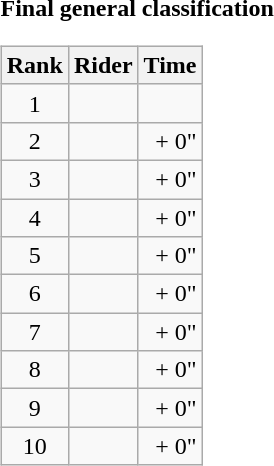<table>
<tr>
<td><strong>Final general classification</strong><br><table class="wikitable">
<tr>
<th scope="col">Rank</th>
<th scope="col">Rider</th>
<th scope="col">Time</th>
</tr>
<tr>
<td style="text-align:center;">1</td>
<td></td>
<td style="text-align:right;"></td>
</tr>
<tr>
<td style="text-align:center;">2</td>
<td></td>
<td style="text-align:right;">+ 0"</td>
</tr>
<tr>
<td style="text-align:center;">3</td>
<td></td>
<td style="text-align:right;">+ 0"</td>
</tr>
<tr>
<td style="text-align:center;">4</td>
<td></td>
<td style="text-align:right;">+ 0"</td>
</tr>
<tr>
<td style="text-align:center;">5</td>
<td></td>
<td style="text-align:right;">+ 0"</td>
</tr>
<tr>
<td style="text-align:center;">6</td>
<td></td>
<td style="text-align:right;">+ 0"</td>
</tr>
<tr>
<td style="text-align:center;">7</td>
<td></td>
<td style="text-align:right;">+ 0"</td>
</tr>
<tr>
<td style="text-align:center;">8</td>
<td></td>
<td style="text-align:right;">+ 0"</td>
</tr>
<tr>
<td style="text-align:center;">9</td>
<td></td>
<td style="text-align:right;">+ 0"</td>
</tr>
<tr>
<td style="text-align:center;">10</td>
<td></td>
<td style="text-align:right;">+ 0"</td>
</tr>
</table>
</td>
</tr>
</table>
